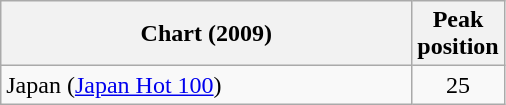<table class="wikitable sortable">
<tr>
<th style="width: 200pt;">Chart (2009)</th>
<th style="width: 40pt;">Peak<br>position</th>
</tr>
<tr>
<td>Japan (<a href='#'>Japan Hot 100</a>)</td>
<td align="center">25</td>
</tr>
</table>
